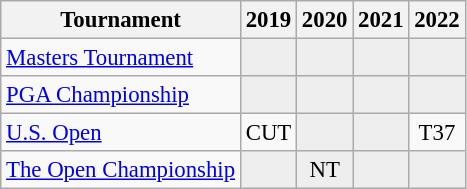<table class="wikitable" style="font-size:95%;text-align:center;">
<tr>
<th>Tournament</th>
<th>2019</th>
<th>2020</th>
<th>2021</th>
<th>2022</th>
</tr>
<tr>
<td align=left><a href='#'>Masters Tournament</a></td>
<td style="background:#eeeeee;"></td>
<td style="background:#eeeeee;"></td>
<td style="background:#eeeeee;"></td>
<td style="background:#eeeeee;"></td>
</tr>
<tr>
<td align=left><a href='#'>PGA Championship</a></td>
<td style="background:#eeeeee;"></td>
<td style="background:#eeeeee;"></td>
<td style="background:#eeeeee;"></td>
<td style="background:#eeeeee;"></td>
</tr>
<tr>
<td align=left><a href='#'>U.S. Open</a></td>
<td>CUT</td>
<td style="background:#eeeeee;"></td>
<td style="background:#eeeeee;"></td>
<td>T37</td>
</tr>
<tr>
<td align=left><a href='#'>The Open Championship</a></td>
<td style="background:#eeeeee;"></td>
<td style="background:#eeeeee;">NT</td>
<td style="background:#eeeeee;"></td>
<td style="background:#eeeeee;"></td>
</tr>
</table>
